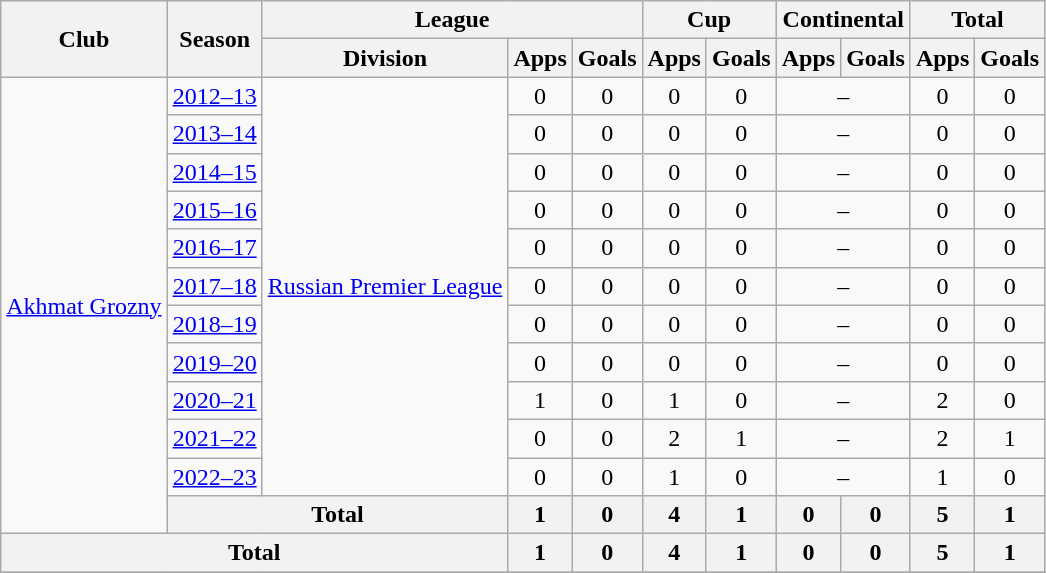<table class="wikitable" style="text-align: center;">
<tr>
<th rowspan=2>Club</th>
<th rowspan=2>Season</th>
<th colspan=3>League</th>
<th colspan=2>Cup</th>
<th colspan=2>Continental</th>
<th colspan=2>Total</th>
</tr>
<tr>
<th>Division</th>
<th>Apps</th>
<th>Goals</th>
<th>Apps</th>
<th>Goals</th>
<th>Apps</th>
<th>Goals</th>
<th>Apps</th>
<th>Goals</th>
</tr>
<tr>
<td rowspan=12><a href='#'>Akhmat Grozny</a></td>
<td><a href='#'>2012–13</a></td>
<td rowspan=11><a href='#'>Russian Premier League</a></td>
<td>0</td>
<td>0</td>
<td>0</td>
<td>0</td>
<td colspan=2>–</td>
<td>0</td>
<td>0</td>
</tr>
<tr>
<td><a href='#'>2013–14</a></td>
<td>0</td>
<td>0</td>
<td>0</td>
<td>0</td>
<td colspan=2>–</td>
<td>0</td>
<td>0</td>
</tr>
<tr>
<td><a href='#'>2014–15</a></td>
<td>0</td>
<td>0</td>
<td>0</td>
<td>0</td>
<td colspan=2>–</td>
<td>0</td>
<td>0</td>
</tr>
<tr>
<td><a href='#'>2015–16</a></td>
<td>0</td>
<td>0</td>
<td>0</td>
<td>0</td>
<td colspan=2>–</td>
<td>0</td>
<td>0</td>
</tr>
<tr>
<td><a href='#'>2016–17</a></td>
<td>0</td>
<td>0</td>
<td>0</td>
<td>0</td>
<td colspan=2>–</td>
<td>0</td>
<td>0</td>
</tr>
<tr>
<td><a href='#'>2017–18</a></td>
<td>0</td>
<td>0</td>
<td>0</td>
<td>0</td>
<td colspan=2>–</td>
<td>0</td>
<td>0</td>
</tr>
<tr>
<td><a href='#'>2018–19</a></td>
<td>0</td>
<td>0</td>
<td>0</td>
<td>0</td>
<td colspan=2>–</td>
<td>0</td>
<td>0</td>
</tr>
<tr>
<td><a href='#'>2019–20</a></td>
<td>0</td>
<td>0</td>
<td>0</td>
<td>0</td>
<td colspan=2>–</td>
<td>0</td>
<td>0</td>
</tr>
<tr>
<td><a href='#'>2020–21</a></td>
<td>1</td>
<td>0</td>
<td>1</td>
<td>0</td>
<td colspan=2>–</td>
<td>2</td>
<td>0</td>
</tr>
<tr>
<td><a href='#'>2021–22</a></td>
<td>0</td>
<td>0</td>
<td>2</td>
<td>1</td>
<td colspan=2>–</td>
<td>2</td>
<td>1</td>
</tr>
<tr>
<td><a href='#'>2022–23</a></td>
<td>0</td>
<td>0</td>
<td>1</td>
<td>0</td>
<td colspan=2>–</td>
<td>1</td>
<td>0</td>
</tr>
<tr>
<th colspan=2>Total</th>
<th>1</th>
<th>0</th>
<th>4</th>
<th>1</th>
<th>0</th>
<th>0</th>
<th>5</th>
<th>1</th>
</tr>
<tr>
<th colspan=3>Total</th>
<th>1</th>
<th>0</th>
<th>4</th>
<th>1</th>
<th>0</th>
<th>0</th>
<th>5</th>
<th>1</th>
</tr>
<tr>
</tr>
</table>
